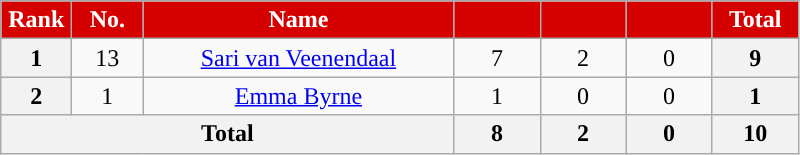<table class="wikitable" style="text-align:center; font-size:100%; ">
<tr>
<th style="background:#d50000; color:white; text-align:center; width:40px">Rank</th>
<th style="background:#d50000; color:white; text-align:center; width:40px">No.</th>
<th style="background:#d50000; color:white; text-align:center; width:200px">Name</th>
<th style="background:#d50000; color:white; text-align:center; width:50px;"><a href='#'></a></th>
<th style="background:#d50000; color:white; text-align:center; width:50px;"><a href='#'></a></th>
<th style="background:#d50000; color:white; text-align:center; width:50px;"></th>
<th style="background:#d50000; color:white; text-align:center; width:50px;">Total</th>
</tr>
<tr>
<th>1</th>
<td>13</td>
<td> <a href='#'>Sari van Veenendaal</a></td>
<td>7</td>
<td>2</td>
<td>0</td>
<th>9</th>
</tr>
<tr>
<th>2</th>
<td>1</td>
<td> <a href='#'>Emma Byrne</a></td>
<td>1</td>
<td>0</td>
<td>0</td>
<th>1</th>
</tr>
<tr>
<th colspan="3">Total</th>
<th>8</th>
<th>2</th>
<th>0</th>
<th>10</th>
</tr>
</table>
